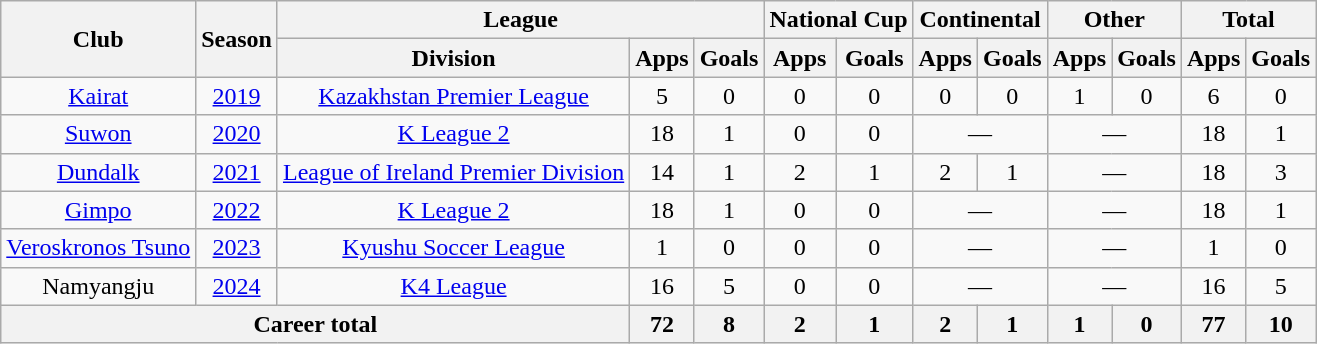<table class="wikitable" style="text-align: center">
<tr>
<th rowspan="2">Club</th>
<th rowspan="2">Season</th>
<th colspan="3">League</th>
<th colspan="2">National Cup</th>
<th colspan="2">Continental</th>
<th colspan="2">Other</th>
<th colspan="2">Total</th>
</tr>
<tr>
<th>Division</th>
<th>Apps</th>
<th>Goals</th>
<th>Apps</th>
<th>Goals</th>
<th>Apps</th>
<th>Goals</th>
<th>Apps</th>
<th>Goals</th>
<th>Apps</th>
<th>Goals</th>
</tr>
<tr>
<td><a href='#'>Kairat</a></td>
<td><a href='#'>2019</a></td>
<td><a href='#'>Kazakhstan Premier League</a></td>
<td>5</td>
<td>0</td>
<td>0</td>
<td>0</td>
<td>0</td>
<td>0</td>
<td>1</td>
<td>0</td>
<td>6</td>
<td>0</td>
</tr>
<tr>
<td><a href='#'>Suwon</a></td>
<td><a href='#'>2020</a></td>
<td><a href='#'>K League 2</a></td>
<td>18</td>
<td>1</td>
<td>0</td>
<td>0</td>
<td colspan="2">—</td>
<td colspan="2">—</td>
<td>18</td>
<td>1</td>
</tr>
<tr>
<td><a href='#'>Dundalk</a></td>
<td><a href='#'>2021</a></td>
<td><a href='#'>League of Ireland Premier Division</a></td>
<td>14</td>
<td>1</td>
<td>2</td>
<td>1</td>
<td>2</td>
<td>1</td>
<td colspan="2">—</td>
<td>18</td>
<td>3</td>
</tr>
<tr>
<td><a href='#'>Gimpo</a></td>
<td><a href='#'>2022</a></td>
<td><a href='#'>K League 2</a></td>
<td>18</td>
<td>1</td>
<td>0</td>
<td>0</td>
<td colspan="2">—</td>
<td colspan="2">—</td>
<td>18</td>
<td>1</td>
</tr>
<tr>
<td><a href='#'>Veroskronos Tsuno</a></td>
<td><a href='#'>2023</a></td>
<td><a href='#'>Kyushu Soccer League</a></td>
<td>1</td>
<td>0</td>
<td>0</td>
<td>0</td>
<td colspan="2">—</td>
<td colspan="2">—</td>
<td>1</td>
<td>0</td>
</tr>
<tr>
<td>Namyangju</td>
<td><a href='#'>2024</a></td>
<td><a href='#'>K4 League</a></td>
<td>16</td>
<td>5</td>
<td>0</td>
<td>0</td>
<td colspan="2">—</td>
<td colspan="2">—</td>
<td>16</td>
<td>5</td>
</tr>
<tr>
<th colspan="3">Career total</th>
<th>72</th>
<th>8</th>
<th>2</th>
<th>1</th>
<th>2</th>
<th>1</th>
<th>1</th>
<th>0</th>
<th>77</th>
<th>10</th>
</tr>
</table>
